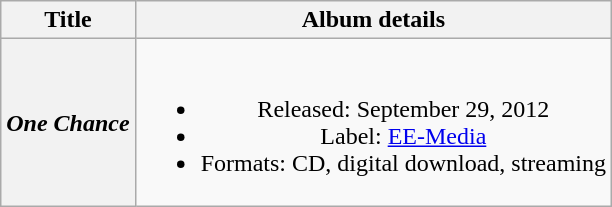<table class="wikitable plainrowheaders" style="text-align:center;">
<tr>
<th rowspan="1" scope="col">Title</th>
<th rowspan="1" scope="col">Album details</th>
</tr>
<tr>
<th scope="row"><em>One Chance</em></th>
<td><br><ul><li>Released: September 29, 2012</li><li>Label: <a href='#'>EE-Media</a></li><li>Formats: CD, digital download, streaming</li></ul></td>
</tr>
</table>
